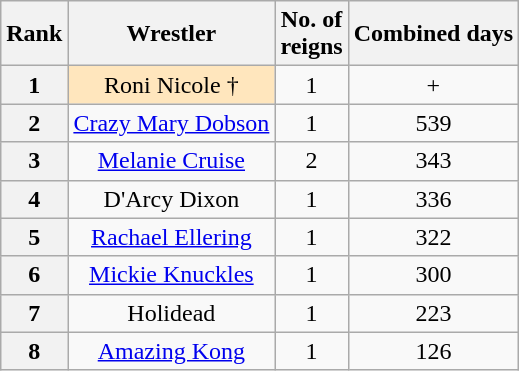<table class="wikitable sortable" style="text-align: center">
<tr>
<th>Rank</th>
<th>Wrestler</th>
<th>No. of<br>reigns</th>
<th>Combined days</th>
</tr>
<tr>
<th>1</th>
<td style="background-color: #ffe6bd">Roni Nicole †</td>
<td>1</td>
<td>+</td>
</tr>
<tr>
<th>2</th>
<td><a href='#'>Crazy Mary Dobson</a></td>
<td>1</td>
<td>539</td>
</tr>
<tr>
<th>3</th>
<td><a href='#'>Melanie Cruise</a></td>
<td>2</td>
<td>343</td>
</tr>
<tr>
<th>4</th>
<td>D'Arcy Dixon</td>
<td>1</td>
<td>336</td>
</tr>
<tr>
<th>5</th>
<td><a href='#'>Rachael Ellering</a></td>
<td>1</td>
<td>322</td>
</tr>
<tr>
<th>6</th>
<td><a href='#'>Mickie Knuckles</a></td>
<td>1</td>
<td>300</td>
</tr>
<tr>
<th>7</th>
<td>Holidead</td>
<td>1</td>
<td>223</td>
</tr>
<tr>
<th>8</th>
<td><a href='#'>Amazing Kong</a></td>
<td>1</td>
<td>126</td>
</tr>
</table>
